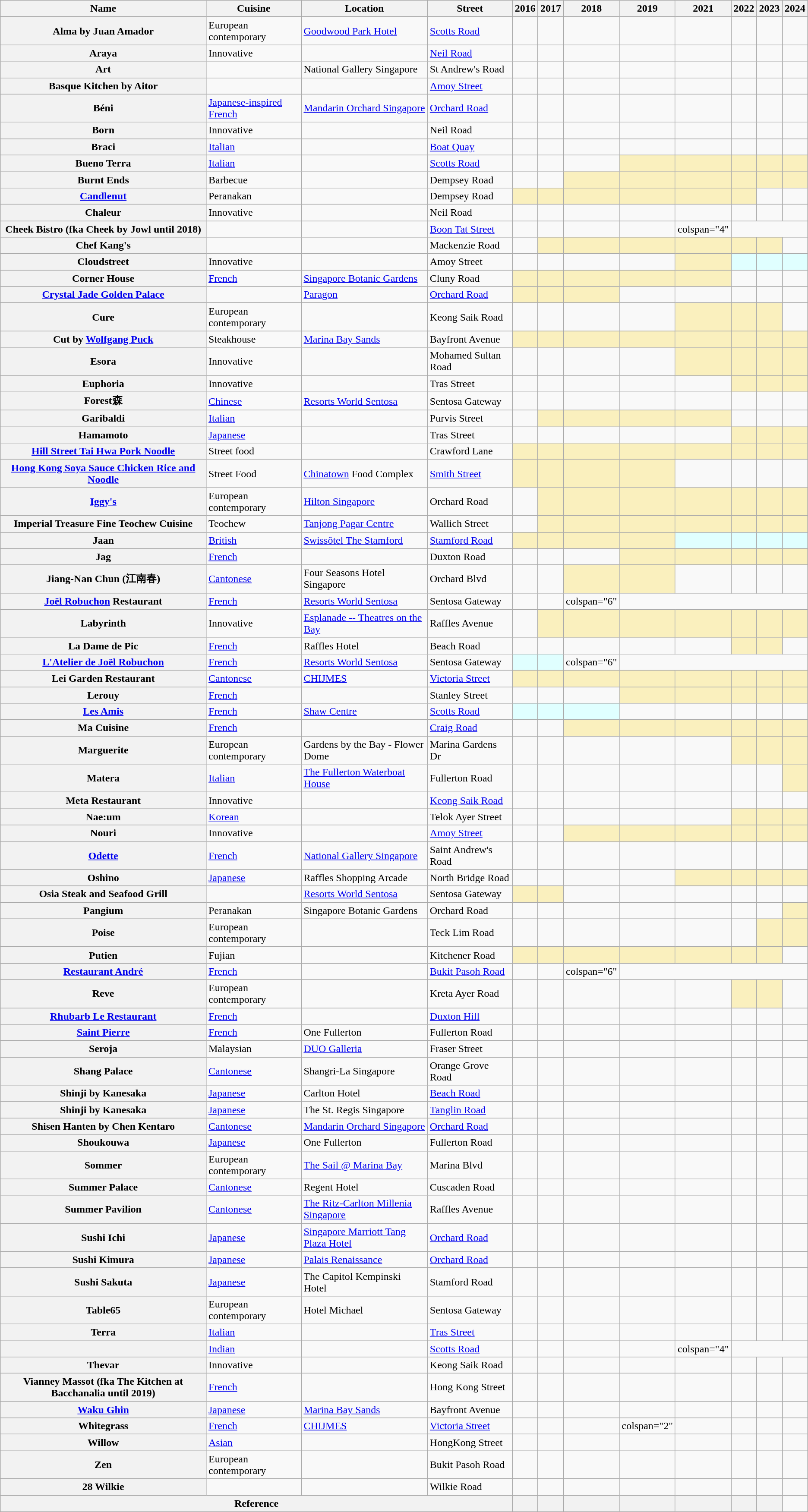<table class="wikitable sortable plainrowheaders" style="text-align:left;"">
<tr>
<th scope="col">Name</th>
<th scope="col">Cuisine</th>
<th scope="col">Location</th>
<th scope="col">Street</th>
<th scope="col">2016</th>
<th scope="col">2017</th>
<th scope="col">2018</th>
<th scope="col">2019</th>
<th scope="col">2021</th>
<th scope="col">2022</th>
<th scope="col">2023</th>
<th scope="col">2024</th>
</tr>
<tr>
<th scope="row">Alma by Juan Amador</th>
<td>European contemporary</td>
<td><a href='#'>Goodwood Park Hotel</a></td>
<td><a href='#'>Scotts Road</a></td>
<td></td>
<td></td>
<td></td>
<td></td>
<td></td>
<td></td>
<td></td>
<td></td>
</tr>
<tr>
<th scope="row">Araya</th>
<td>Innovative</td>
<td></td>
<td><a href='#'>Neil Road</a></td>
<td></td>
<td></td>
<td></td>
<td></td>
<td></td>
<td></td>
<td></td>
<td></td>
</tr>
<tr>
<th scope="row">Art</th>
<td></td>
<td>National Gallery Singapore</td>
<td>St Andrew's Road</td>
<td></td>
<td></td>
<td></td>
<td></td>
<td></td>
<td></td>
<td></td>
<td></td>
</tr>
<tr>
<th scope="row">Basque Kitchen by Aitor</th>
<td></td>
<td></td>
<td><a href='#'>Amoy Street</a></td>
<td></td>
<td></td>
<td></td>
<td></td>
<td></td>
<td></td>
<td></td>
<td></td>
</tr>
<tr>
<th scope="row">Béni</th>
<td><a href='#'>Japanese-inspired French</a></td>
<td><a href='#'>Mandarin Orchard Singapore</a></td>
<td><a href='#'>Orchard Road</a></td>
<td></td>
<td></td>
<td></td>
<td></td>
<td></td>
<td></td>
<td></td>
<td></td>
</tr>
<tr>
<th scope="row">Born</th>
<td>Innovative</td>
<td></td>
<td>Neil Road</td>
<td></td>
<td></td>
<td></td>
<td></td>
<td></td>
<td></td>
<td></td>
<td></td>
</tr>
<tr>
<th scope="row">Braci</th>
<td><a href='#'>Italian</a></td>
<td></td>
<td><a href='#'>Boat Quay</a></td>
<td></td>
<td></td>
<td></td>
<td></td>
<td></td>
<td></td>
<td></td>
<td></td>
</tr>
<tr>
<th scope="row">Bueno Terra</th>
<td><a href='#'>Italian</a></td>
<td></td>
<td><a href='#'>Scotts Road</a></td>
<td></td>
<td></td>
<td></td>
<th scope="row" style="background-color:#FAF0BE"></th>
<th scope="row" style="background-color:#FAF0BE"></th>
<th scope="row" style="background-color:#FAF0BE"></th>
<th scope="row" style="background-color:#FAF0BE"></th>
<th scope="row" style="background-color:#FAF0BE"></th>
</tr>
<tr>
<th scope="row">Burnt Ends</th>
<td>Barbecue</td>
<td></td>
<td>Dempsey Road</td>
<td></td>
<td></td>
<th scope="row" style="background-color:#FAF0BE"></th>
<th scope="row" style="background-color:#FAF0BE"></th>
<th scope="row" style="background-color:#FAF0BE"></th>
<th scope="row" style="background-color:#FAF0BE"></th>
<th scope="row" style="background-color:#FAF0BE"></th>
<th scope="row" style="background-color:#FAF0BE"></th>
</tr>
<tr>
<th scope="row"><a href='#'>Candlenut</a></th>
<td>Peranakan</td>
<td></td>
<td>Dempsey Road</td>
<th scope="row" style="background-color:#FAF0BE"></th>
<th scope="row" style="background-color:#FAF0BE"></th>
<th scope="row" style="background-color:#FAF0BE"></th>
<th scope="row" style="background-color:#FAF0BE"></th>
<th scope="row" style="background-color:#FAF0BE"></th>
<th scope="row" style="background-color:#FAF0BE"></th>
<td></td>
<td></td>
</tr>
<tr>
<th scope="row">Chaleur</th>
<td>Innovative</td>
<td></td>
<td>Neil Road</td>
<td></td>
<td></td>
<td></td>
<td></td>
<td></td>
<td></td>
<td></td>
<td></td>
</tr>
<tr>
<th scope="row">Cheek Bistro (fka Cheek by Jowl until 2018)</th>
<td></td>
<td></td>
<td><a href='#'>Boon Tat Street</a></td>
<td></td>
<td></td>
<td></td>
<td></td>
<td>colspan="4"</td>
</tr>
<tr>
<th scope="row">Chef Kang's</th>
<td></td>
<td></td>
<td>Mackenzie Road</td>
<td></td>
<th scope="row" style="background-color:#FAF0BE"></th>
<th scope="row" style="background-color:#FAF0BE"></th>
<th scope="row" style="background-color:#FAF0BE"></th>
<th scope="row" style="background-color:#FAF0BE"></th>
<th scope="row" style="background-color:#FAF0BE"></th>
<th scope="row" style="background-color:#FAF0BE"></th>
<td></td>
</tr>
<tr>
<th scope="row">Cloudstreet</th>
<td>Innovative</td>
<td></td>
<td>Amoy Street</td>
<td></td>
<td></td>
<td></td>
<td></td>
<th scope="row" style="background-color:#FAF0BE"></th>
<th scope="row" style="background-color:#E0FFFF"></th>
<th scope="row" style="background-color:#E0FFFF"></th>
<th scope="row" style="background-color:#E0FFFF"></th>
</tr>
<tr>
<th scope="row">Corner House</th>
<td><a href='#'>French</a></td>
<td><a href='#'>Singapore Botanic Gardens</a></td>
<td>Cluny Road</td>
<th scope="row" style="background-color:#FAF0BE"></th>
<th scope="row" style="background-color:#FAF0BE"></th>
<th scope="row" style="background-color:#FAF0BE"></th>
<th scope="row" style="background-color:#FAF0BE"></th>
<th scope="row" style="background-color:#FAF0BE"></th>
<td></td>
<td></td>
<td></td>
</tr>
<tr>
<th scope="row"><a href='#'>Crystal Jade Golden Palace</a></th>
<td></td>
<td><a href='#'>Paragon</a></td>
<td><a href='#'>Orchard Road</a></td>
<th scope="row" style="background-color:#FAF0BE"></th>
<th scope="row" style="background-color:#FAF0BE"></th>
<th scope="row" style="background-color:#FAF0BE"></th>
<td></td>
<td></td>
<td></td>
<td></td>
<td></td>
</tr>
<tr>
<th scope="row">Cure</th>
<td>European contemporary</td>
<td></td>
<td>Keong Saik Road</td>
<td></td>
<td></td>
<td></td>
<td></td>
<th scope="row" style="background-color:#FAF0BE"></th>
<th scope="row" style="background-color:#FAF0BE"></th>
<th scope="row" style="background-color:#FAF0BE"></th>
<td></td>
</tr>
<tr>
<th scope="row">Cut by <a href='#'>Wolfgang Puck</a></th>
<td>Steakhouse</td>
<td><a href='#'>Marina Bay Sands</a></td>
<td>Bayfront Avenue</td>
<th scope="row" style="background-color:#FAF0BE"></th>
<th scope="row" style="background-color:#FAF0BE"></th>
<th scope="row" style="background-color:#FAF0BE"></th>
<th scope="row" style="background-color:#FAF0BE"></th>
<th scope="row" style="background-color:#FAF0BE"></th>
<th scope="row" style="background-color:#FAF0BE"></th>
<th scope="row" style="background-color:#FAF0BE"></th>
<th scope="row" style="background-color:#FAF0BE"></th>
</tr>
<tr>
<th scope="row">Esora</th>
<td>Innovative</td>
<td></td>
<td>Mohamed Sultan Road</td>
<td></td>
<td></td>
<td></td>
<td></td>
<th scope="row" style="background-color:#FAF0BE"></th>
<th scope="row" style="background-color:#FAF0BE"></th>
<th scope="row" style="background-color:#FAF0BE"></th>
<th scope="row" style="background-color:#FAF0BE"></th>
</tr>
<tr>
<th scope="row">Euphoria</th>
<td>Innovative</td>
<td></td>
<td>Tras Street</td>
<td></td>
<td></td>
<td></td>
<td></td>
<td></td>
<th scope="row" style="background-color:#FAF0BE"></th>
<th scope="row" style="background-color:#FAF0BE"></th>
<th scope="row" style="background-color:#FAF0BE"></th>
</tr>
<tr>
<th scope="row">Forest森</th>
<td><a href='#'>Chinese</a></td>
<td><a href='#'>Resorts World Sentosa</a></td>
<td>Sentosa Gateway</td>
<td></td>
<td></td>
<td></td>
<td></td>
<td></td>
<td></td>
<td></td>
<td></td>
</tr>
<tr>
<th scope="row">Garibaldi</th>
<td><a href='#'>Italian</a></td>
<td></td>
<td>Purvis Street</td>
<td></td>
<th scope="row" style="background-color:#FAF0BE"></th>
<th scope="row" style="background-color:#FAF0BE"></th>
<th scope="row" style="background-color:#FAF0BE"></th>
<th scope="row" style="background-color:#FAF0BE"></th>
<td></td>
<td></td>
<td></td>
</tr>
<tr>
<th scope="row">Hamamoto</th>
<td><a href='#'>Japanese</a></td>
<td></td>
<td>Tras Street</td>
<td></td>
<td></td>
<td></td>
<td></td>
<td></td>
<th scope="row" style="background-color:#FAF0BE"></th>
<th scope="row" style="background-color:#FAF0BE"></th>
<th scope="row" style="background-color:#FAF0BE"></th>
</tr>
<tr>
<th scope="row"><a href='#'>Hill Street Tai Hwa Pork Noodle</a></th>
<td>Street food</td>
<td></td>
<td>Crawford Lane</td>
<th scope="row" style="background-color:#FAF0BE"></th>
<th scope="row" style="background-color:#FAF0BE"></th>
<th scope="row" style="background-color:#FAF0BE"></th>
<th scope="row" style="background-color:#FAF0BE"></th>
<th scope="row" style="background-color:#FAF0BE"></th>
<th scope="row" style="background-color:#FAF0BE"></th>
<th scope="row" style="background-color:#FAF0BE"></th>
<th scope="row" style="background-color:#FAF0BE"></th>
</tr>
<tr>
<th scope="row"><a href='#'>Hong Kong Soya Sauce Chicken Rice and Noodle</a></th>
<td>Street Food</td>
<td><a href='#'>Chinatown</a> Food Complex</td>
<td><a href='#'>Smith Street</a></td>
<th scope="row" style="background-color:#FAF0BE"></th>
<th scope="row" style="background-color:#FAF0BE"></th>
<th scope="row" style="background-color:#FAF0BE"></th>
<th scope="row" style="background-color:#FAF0BE"></th>
<td></td>
<td></td>
<td></td>
<td></td>
</tr>
<tr>
<th scope="row"><a href='#'>Iggy's</a></th>
<td>European contemporary</td>
<td><a href='#'>Hilton Singapore</a></td>
<td>Orchard Road</td>
<td></td>
<th scope="row" style="background-color:#FAF0BE"></th>
<th scope="row" style="background-color:#FAF0BE"></th>
<th scope="row" style="background-color:#FAF0BE"></th>
<th scope="row" style="background-color:#FAF0BE"></th>
<th scope="row" style="background-color:#FAF0BE"></th>
<th scope="row" style="background-color:#FAF0BE"></th>
<th scope="row" style="background-color:#FAF0BE"></th>
</tr>
<tr>
<th scope="row">Imperial Treasure Fine Teochew Cuisine</th>
<td>Teochew</td>
<td><a href='#'>Tanjong Pagar Centre</a></td>
<td>Wallich Street</td>
<td></td>
<th scope="row" style="background-color:#FAF0BE"></th>
<th scope="row" style="background-color:#FAF0BE"></th>
<th scope="row" style="background-color:#FAF0BE"></th>
<th scope="row" style="background-color:#FAF0BE"></th>
<th scope="row" style="background-color:#FAF0BE"></th>
<th scope="row" style="background-color:#FAF0BE"></th>
<th scope="row" style="background-color:#FAF0BE"></th>
</tr>
<tr>
<th scope="row">Jaan</th>
<td><a href='#'>British</a></td>
<td><a href='#'>Swissôtel The Stamford</a></td>
<td><a href='#'>Stamford Road</a></td>
<th scope="row" style="background-color:#FAF0BE"></th>
<th scope="row" style="background-color:#FAF0BE"></th>
<th scope="row" style="background-color:#FAF0BE"></th>
<th scope="row" style="background-color:#FAF0BE"></th>
<th scope="row" style="background-color:#E0FFFF"></th>
<th scope="row" style="background-color:#E0FFFF"></th>
<th scope="row" style="background-color:#E0FFFF"></th>
<th scope="row" style="background-color:#E0FFFF"></th>
</tr>
<tr>
<th scope="row">Jag</th>
<td><a href='#'>French</a></td>
<td></td>
<td>Duxton Road</td>
<td></td>
<td></td>
<td></td>
<th scope="row" style="background-color:#FAF0BE"></th>
<th scope="row" style="background-color:#FAF0BE"></th>
<th scope="row" style="background-color:#FAF0BE"></th>
<th scope="row" style="background-color:#FAF0BE"></th>
<th scope="row" style="background-color:#FAF0BE"></th>
</tr>
<tr>
<th scope="row">Jiang-Nan Chun (江南春)</th>
<td><a href='#'>Cantonese</a></td>
<td>Four Seasons Hotel Singapore</td>
<td>Orchard Blvd</td>
<td></td>
<td></td>
<th scope="row" style="background-color:#FAF0BE"></th>
<th scope="row" style="background-color:#FAF0BE"></th>
<td></td>
<td></td>
<td></td>
<td></td>
</tr>
<tr>
<th scope="row"><a href='#'>Joël Robuchon</a> Restaurant</th>
<td><a href='#'>French</a></td>
<td><a href='#'>Resorts World Sentosa</a></td>
<td>Sentosa Gateway</td>
<td></td>
<td></td>
<td>colspan="6"</td>
</tr>
<tr>
<th scope="row">Labyrinth</th>
<td>Innovative</td>
<td><a href='#'>Esplanade -- Theatres on the Bay</a></td>
<td>Raffles Avenue</td>
<td></td>
<th scope="row" style="background-color:#FAF0BE"></th>
<th scope="row" style="background-color:#FAF0BE"></th>
<th scope="row" style="background-color:#FAF0BE"></th>
<th scope="row" style="background-color:#FAF0BE"></th>
<th scope="row" style="background-color:#FAF0BE"></th>
<th scope="row" style="background-color:#FAF0BE"></th>
<th scope="row" style="background-color:#FAF0BE"></th>
</tr>
<tr>
<th scope="row">La Dame de Pic</th>
<td><a href='#'>French</a></td>
<td>Raffles Hotel</td>
<td>Beach Road</td>
<td></td>
<td></td>
<td></td>
<td></td>
<td></td>
<th scope="row" style="background-color:#FAF0BE"></th>
<th scope="row" style="background-color:#FAF0BE"></th>
<td></td>
</tr>
<tr>
<th scope="row"><a href='#'>L'Atelier de Joël Robuchon</a></th>
<td><a href='#'>French</a></td>
<td><a href='#'>Resorts World Sentosa</a></td>
<td>Sentosa Gateway</td>
<th scope="row" style="background-color:#E0FFFF"></th>
<th scope="row" style="background-color:#E0FFFF"></th>
<td>colspan="6"</td>
</tr>
<tr>
<th scope="row">Lei Garden Restaurant</th>
<td><a href='#'>Cantonese</a></td>
<td><a href='#'>CHIJMES</a></td>
<td><a href='#'>Victoria Street</a></td>
<th scope="row" style="background-color:#FAF0BE"></th>
<th scope="row" style="background-color:#FAF0BE"></th>
<th scope="row" style="background-color:#FAF0BE"></th>
<th scope="row" style="background-color:#FAF0BE"></th>
<th scope="row" style="background-color:#FAF0BE"></th>
<th scope="row" style="background-color:#FAF0BE"></th>
<th scope="row" style="background-color:#FAF0BE"></th>
<th scope="row" style="background-color:#FAF0BE"></th>
</tr>
<tr>
<th scope="row">Lerouy</th>
<td><a href='#'>French</a></td>
<td></td>
<td>Stanley Street</td>
<td></td>
<td></td>
<td></td>
<th scope="row" style="background-color:#FAF0BE"></th>
<th scope="row" style="background-color:#FAF0BE"></th>
<th scope="row" style="background-color:#FAF0BE"></th>
<th scope="row" style="background-color:#FAF0BE"></th>
<th scope="row" style="background-color:#FAF0BE"></th>
</tr>
<tr>
<th scope="row"><a href='#'>Les Amis</a></th>
<td><a href='#'>French</a></td>
<td><a href='#'>Shaw Centre</a></td>
<td><a href='#'>Scotts Road</a></td>
<th scope="row" style="background-color:#E0FFFF"></th>
<th scope="row" style="background-color:#E0FFFF"></th>
<th scope="row" style="background-color:#E0FFFF"></th>
<td></td>
<td></td>
<td></td>
<td></td>
<td></td>
</tr>
<tr>
<th scope="row">Ma Cuisine</th>
<td><a href='#'>French</a></td>
<td></td>
<td><a href='#'>Craig Road</a></td>
<td></td>
<td></td>
<th scope="row" style="background-color:#FAF0BE"></th>
<th scope="row" style="background-color:#FAF0BE"></th>
<th scope="row" style="background-color:#FAF0BE"></th>
<th scope="row" style="background-color:#FAF0BE"></th>
<th scope="row" style="background-color:#FAF0BE"></th>
<th scope="row" style="background-color:#FAF0BE"></th>
</tr>
<tr>
<th scope="row">Marguerite</th>
<td>European contemporary</td>
<td>Gardens by the Bay - Flower Dome</td>
<td>Marina Gardens Dr</td>
<td></td>
<td></td>
<td></td>
<td></td>
<td></td>
<th scope="row" style="background-color:#FAF0BE"></th>
<th scope="row" style="background-color:#FAF0BE"></th>
<th scope="row" style="background-color:#FAF0BE"></th>
</tr>
<tr>
<th scope="row">Matera</th>
<td><a href='#'>Italian</a></td>
<td><a href='#'>The Fullerton Waterboat House</a></td>
<td>Fullerton Road</td>
<td></td>
<td></td>
<td></td>
<td></td>
<td></td>
<td></td>
<td></td>
<th scope="row" style="background-color:#FAF0BE"></th>
</tr>
<tr>
<th scope="row">Meta Restaurant</th>
<td>Innovative</td>
<td></td>
<td><a href='#'>Keong Saik Road</a></td>
<td></td>
<td></td>
<td></td>
<td></td>
<td></td>
<td></td>
<td></td>
<td></td>
</tr>
<tr>
<th scope="row">Nae:um</th>
<td><a href='#'>Korean</a></td>
<td></td>
<td>Telok Ayer Street</td>
<td></td>
<td></td>
<td></td>
<td></td>
<td></td>
<th scope="row" style="background-color:#FAF0BE"></th>
<th scope="row" style="background-color:#FAF0BE"></th>
<th scope="row" style="background-color:#FAF0BE"></th>
</tr>
<tr>
<th scope="row">Nouri</th>
<td>Innovative</td>
<td></td>
<td><a href='#'>Amoy Street</a></td>
<td></td>
<td></td>
<th scope="row" style="background-color:#FAF0BE"></th>
<th scope="row" style="background-color:#FAF0BE"></th>
<th scope="row" style="background-color:#FAF0BE"></th>
<th scope="row" style="background-color:#FAF0BE"></th>
<th scope="row" style="background-color:#FAF0BE"></th>
<th scope="row" style="background-color:#FAF0BE"></th>
</tr>
<tr>
<th scope="row"><a href='#'>Odette</a></th>
<td><a href='#'>French</a></td>
<td><a href='#'>National Gallery Singapore</a></td>
<td>Saint Andrew's Road</td>
<td></td>
<td></td>
<td></td>
<td></td>
<td></td>
<td></td>
<td></td>
<td></td>
</tr>
<tr>
<th scope="row">Oshino</th>
<td><a href='#'>Japanese</a></td>
<td>Raffles Shopping Arcade</td>
<td>North Bridge Road</td>
<td></td>
<td></td>
<td></td>
<td></td>
<th scope="row" style="background-color:#FAF0BE"></th>
<th scope="row" style="background-color:#FAF0BE"></th>
<th scope="row" style="background-color:#FAF0BE"></th>
<th scope="row" style="background-color:#FAF0BE"></th>
</tr>
<tr>
<th scope="row">Osia Steak and Seafood Grill</th>
<td></td>
<td><a href='#'>Resorts World Sentosa</a></td>
<td>Sentosa Gateway</td>
<th scope="row" style="background-color:#FAF0BE"></th>
<th scope="row" style="background-color:#FAF0BE"></th>
<td></td>
<td></td>
<td></td>
<td></td>
<td></td>
<td></td>
</tr>
<tr>
<th scope="row">Pangium</th>
<td>Peranakan</td>
<td>Singapore Botanic Gardens</td>
<td>Orchard Road</td>
<td></td>
<td></td>
<td></td>
<td></td>
<td></td>
<td></td>
<td></td>
<th scope="row" style="background-color:#FAF0BE"></th>
</tr>
<tr>
<th scope="row">Poise</th>
<td>European contemporary</td>
<td></td>
<td>Teck Lim Road</td>
<td></td>
<td></td>
<td></td>
<td></td>
<td></td>
<td></td>
<th scope="row" style="background-color:#FAF0BE"></th>
<th scope="row" style="background-color:#FAF0BE"></th>
</tr>
<tr>
<th scope="row">Putien</th>
<td>Fujian</td>
<td></td>
<td>Kitchener Road</td>
<th scope="row" style="background-color:#FAF0BE"></th>
<th scope="row" style="background-color:#FAF0BE"></th>
<th scope="row" style="background-color:#FAF0BE"></th>
<th scope="row" style="background-color:#FAF0BE"></th>
<th scope="row" style="background-color:#FAF0BE"></th>
<th scope="row" style="background-color:#FAF0BE"></th>
<th scope="row" style="background-color:#FAF0BE"></th>
<td></td>
</tr>
<tr>
<th scope="row"><a href='#'>Restaurant André</a></th>
<td><a href='#'>French</a></td>
<td></td>
<td><a href='#'>Bukit Pasoh Road</a></td>
<td></td>
<td></td>
<td>colspan="6"</td>
</tr>
<tr>
<th scope="row">Reve</th>
<td>European contemporary</td>
<td></td>
<td>Kreta Ayer Road</td>
<td></td>
<td></td>
<td></td>
<td></td>
<td></td>
<th scope="row" style="background-color:#FAF0BE"></th>
<th scope="row" style="background-color:#FAF0BE"></th>
<td></td>
</tr>
<tr>
<th scope="row"><a href='#'>Rhubarb Le Restaurant</a></th>
<td><a href='#'>French</a></td>
<td></td>
<td><a href='#'>Duxton Hill</a></td>
<td></td>
<td></td>
<td></td>
<td></td>
<td></td>
<td></td>
<td></td>
<td></td>
</tr>
<tr>
<th scope="row"><a href='#'>Saint Pierre</a></th>
<td><a href='#'>French</a></td>
<td>One Fullerton</td>
<td>Fullerton Road</td>
<td></td>
<td></td>
<td></td>
<td></td>
<td></td>
<td></td>
<td></td>
<td></td>
</tr>
<tr>
<th scope="row">Seroja</th>
<td>Malaysian</td>
<td><a href='#'>DUO Galleria</a></td>
<td>Fraser Street</td>
<td></td>
<td></td>
<td></td>
<td></td>
<td></td>
<td></td>
<td></td>
<td></td>
</tr>
<tr>
<th scope="row">Shang Palace</th>
<td><a href='#'>Cantonese</a></td>
<td>Shangri-La Singapore</td>
<td>Orange Grove Road</td>
<td></td>
<td></td>
<td></td>
<td></td>
<td></td>
<td></td>
<td></td>
<td></td>
</tr>
<tr>
<th scope="row">Shinji by Kanesaka</th>
<td><a href='#'>Japanese</a></td>
<td>Carlton Hotel</td>
<td><a href='#'>Beach Road</a></td>
<td></td>
<td></td>
<td></td>
<td></td>
<td></td>
<td></td>
<td></td>
<td></td>
</tr>
<tr>
<th scope="row">Shinji by Kanesaka</th>
<td><a href='#'>Japanese</a></td>
<td>The St. Regis Singapore</td>
<td><a href='#'>Tanglin Road</a></td>
<td></td>
<td></td>
<td></td>
<td></td>
<td></td>
<td></td>
<td></td>
<td></td>
</tr>
<tr>
<th scope="row">Shisen Hanten by Chen Kentaro</th>
<td><a href='#'>Cantonese</a></td>
<td><a href='#'>Mandarin Orchard Singapore</a></td>
<td><a href='#'>Orchard Road</a></td>
<td></td>
<td></td>
<td></td>
<td></td>
<td></td>
<td></td>
<td></td>
<td></td>
</tr>
<tr>
<th scope="row">Shoukouwa</th>
<td><a href='#'>Japanese</a></td>
<td>One Fullerton</td>
<td>Fullerton Road</td>
<td></td>
<td></td>
<td></td>
<td></td>
<td></td>
<td></td>
<td></td>
<td></td>
</tr>
<tr>
<th scope="row">Sommer</th>
<td>European contemporary</td>
<td><a href='#'>The Sail @ Marina Bay</a></td>
<td>Marina Blvd</td>
<td></td>
<td></td>
<td></td>
<td></td>
<td></td>
<td></td>
<td></td>
<td></td>
</tr>
<tr>
<th scope="row">Summer Palace</th>
<td><a href='#'>Cantonese</a></td>
<td>Regent Hotel</td>
<td>Cuscaden Road</td>
<td></td>
<td></td>
<td></td>
<td></td>
<td></td>
<td></td>
<td></td>
<td></td>
</tr>
<tr>
<th scope="row">Summer Pavilion</th>
<td><a href='#'>Cantonese</a></td>
<td><a href='#'>The Ritz-Carlton Millenia Singapore</a></td>
<td>Raffles Avenue</td>
<td></td>
<td></td>
<td></td>
<td></td>
<td></td>
<td></td>
<td></td>
<td></td>
</tr>
<tr>
<th scope="row">Sushi Ichi</th>
<td><a href='#'>Japanese</a></td>
<td><a href='#'>Singapore Marriott Tang Plaza Hotel</a></td>
<td><a href='#'>Orchard Road</a></td>
<td></td>
<td></td>
<td></td>
<td></td>
<td></td>
<td></td>
<td></td>
<td></td>
</tr>
<tr>
<th scope="row">Sushi Kimura</th>
<td><a href='#'>Japanese</a></td>
<td><a href='#'>Palais Renaissance</a></td>
<td><a href='#'>Orchard Road</a></td>
<td></td>
<td></td>
<td></td>
<td></td>
<td></td>
<td></td>
<td></td>
<td></td>
</tr>
<tr>
<th scope="row">Sushi Sakuta</th>
<td><a href='#'>Japanese</a></td>
<td>The Capitol Kempinski Hotel</td>
<td>Stamford Road</td>
<td></td>
<td></td>
<td></td>
<td></td>
<td></td>
<td></td>
<td></td>
<td></td>
</tr>
<tr>
<th scope="row">Table65</th>
<td>European contemporary</td>
<td>Hotel Michael</td>
<td>Sentosa Gateway</td>
<td></td>
<td></td>
<td></td>
<td></td>
<td></td>
<td></td>
<td></td>
<td></td>
</tr>
<tr>
<th scope="row">Terra</th>
<td><a href='#'>Italian</a></td>
<td></td>
<td><a href='#'>Tras Street</a></td>
<td></td>
<td></td>
<td></td>
<td></td>
<td></td>
<td></td>
<td></td>
<td></td>
</tr>
<tr>
<th scope="row"></th>
<td><a href='#'>Indian</a></td>
<td></td>
<td><a href='#'>Scotts Road</a></td>
<td></td>
<td></td>
<td></td>
<td></td>
<td>colspan="4"</td>
</tr>
<tr>
<th scope="row">Thevar</th>
<td>Innovative</td>
<td></td>
<td>Keong Saik Road</td>
<td></td>
<td></td>
<td></td>
<td></td>
<td></td>
<td></td>
<td></td>
<td></td>
</tr>
<tr>
<th scope="row">Vianney Massot (fka The Kitchen at Bacchanalia until 2019)</th>
<td><a href='#'>French</a></td>
<td></td>
<td>Hong Kong Street</td>
<td></td>
<td></td>
<td></td>
<td></td>
<td></td>
<td></td>
<td></td>
<td></td>
</tr>
<tr>
<th scope="row"><a href='#'>Waku Ghin</a></th>
<td><a href='#'>Japanese</a></td>
<td><a href='#'>Marina Bay Sands</a></td>
<td>Bayfront Avenue</td>
<td></td>
<td></td>
<td></td>
<td></td>
<td></td>
<td></td>
<td></td>
<td></td>
</tr>
<tr>
<th scope="row">Whitegrass</th>
<td><a href='#'>French</a></td>
<td><a href='#'>CHIJMES</a></td>
<td><a href='#'>Victoria Street</a></td>
<td></td>
<td></td>
<td></td>
<td>colspan="2"</td>
<td></td>
<td></td>
<td></td>
</tr>
<tr>
<th scope="row">Willow</th>
<td><a href='#'>Asian</a></td>
<td></td>
<td>HongKong Street</td>
<td></td>
<td></td>
<td></td>
<td></td>
<td></td>
<td></td>
<td></td>
<td></td>
</tr>
<tr>
<th scope="row">Zen</th>
<td>European contemporary</td>
<td></td>
<td>Bukit Pasoh Road</td>
<td></td>
<td></td>
<td></td>
<td></td>
<td></td>
<td></td>
<td></td>
<td></td>
</tr>
<tr>
<th scope="row">28 Wilkie</th>
<td></td>
<td></td>
<td>Wilkie Road</td>
<td></td>
<td></td>
<td></td>
<td></td>
<td></td>
<td></td>
<td></td>
<td></td>
</tr>
<tr>
<th colspan="4">Reference</th>
<th></th>
<th></th>
<th></th>
<th></th>
<th></th>
<th></th>
<th></th>
</tr>
</table>
